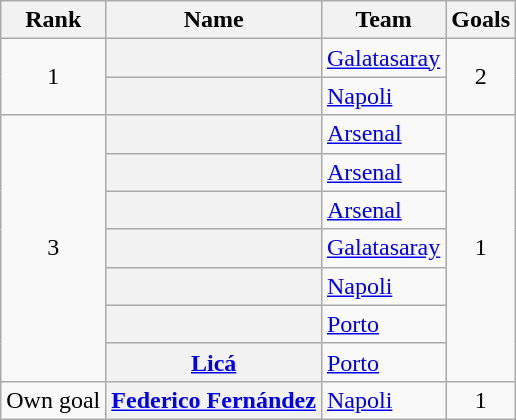<table class="wikitable plainrowheaders sortable" cellpadding="3" style="text-align: center;">
<tr>
<th>Rank</th>
<th>Name</th>
<th>Team</th>
<th>Goals</th>
</tr>
<tr>
<td rowspan=2>1</td>
<th scope=row> </th>
<td align="left"><a href='#'>Galatasaray</a></td>
<td rowspan=2>2</td>
</tr>
<tr>
<th scope=row> </th>
<td align="left"><a href='#'>Napoli</a></td>
</tr>
<tr>
<td rowspan=7>3</td>
<th scope=row> </th>
<td align="left"><a href='#'>Arsenal</a></td>
<td rowspan=7>1</td>
</tr>
<tr>
<th scope=row> </th>
<td align="left"><a href='#'>Arsenal</a></td>
</tr>
<tr>
<th scope=row> </th>
<td align="left"><a href='#'>Arsenal</a></td>
</tr>
<tr>
<th scope=row> </th>
<td align="left"><a href='#'>Galatasaray</a></td>
</tr>
<tr>
<th scope=row> </th>
<td align="left"><a href='#'>Napoli</a></td>
</tr>
<tr>
<th scope=row> </th>
<td align="left"><a href='#'>Porto</a></td>
</tr>
<tr>
<th scope=row> <a href='#'>Licá</a></th>
<td align="left"><a href='#'>Porto</a></td>
</tr>
<tr>
<td>Own goal</td>
<th scope=row> <a href='#'>Federico Fernández</a></th>
<td align="left"><a href='#'>Napoli</a></td>
<td>1</td>
</tr>
</table>
